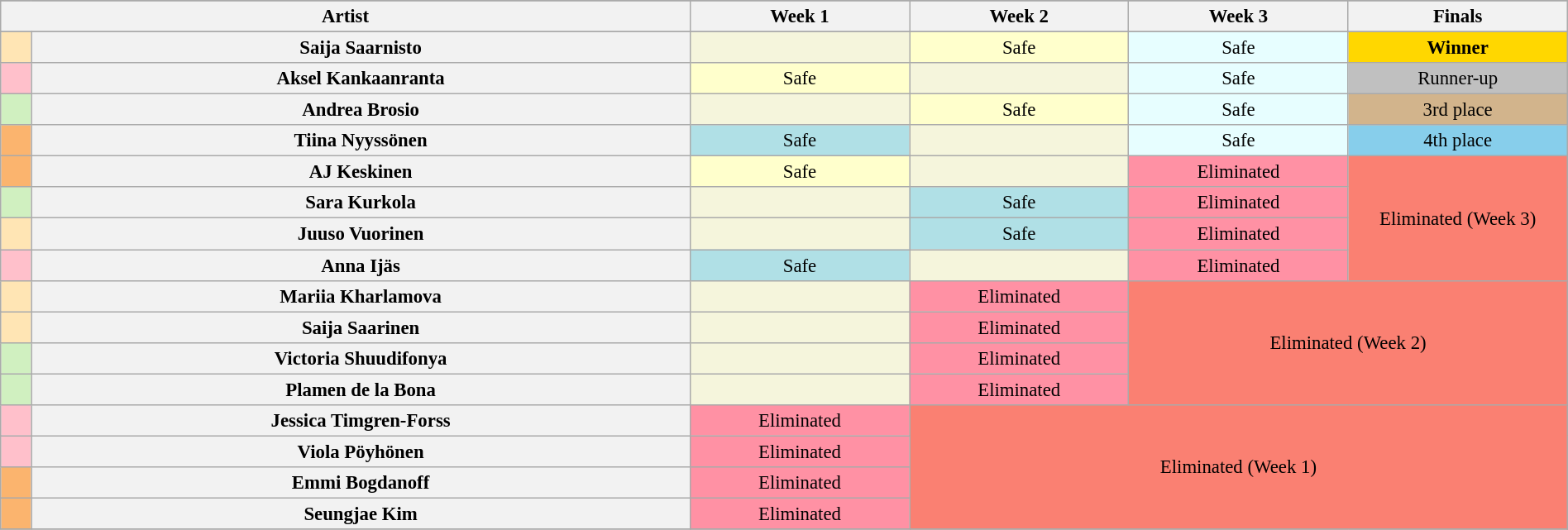<table class="wikitable"  style="text-align:center; font-size:95%; width:100%;">
<tr>
</tr>
<tr>
<th colspan="2">Artist</th>
<th style="width:14%;">Week 1</th>
<th style="width:14%;">Week 2</th>
<th style="width:14%;">Week 3</th>
<th style="width:14%;">Finals</th>
</tr>
<tr>
</tr>
<tr>
<th style="background:#ffe5b4;"></th>
<th>Saija Saarnisto</th>
<td style="background:#F5F5DC;"></td>
<td style="background:#ffc;">Safe</td>
<td style="background:#E7FEFF;">Safe</td>
<td style="background:gold;"><strong>Winner</strong></td>
</tr>
<tr>
<th style="background:pink;"></th>
<th>Aksel Kankaanranta</th>
<td style="background:#ffc;">Safe</td>
<td style="background:#F5F5DC;"></td>
<td style="background:#E7FEFF;">Safe</td>
<td style="background:silver;">Runner-up</td>
</tr>
<tr>
<th style="background:#d0f0c0;"></th>
<th>Andrea Brosio</th>
<td style="background:#F5F5DC;"></td>
<td style="background:#ffc;">Safe</td>
<td style="background:#E7FEFF;">Safe</td>
<td style="background:tan;">3rd place</td>
</tr>
<tr>
<th style="background:#fbb46e;"></th>
<th>Tiina Nyyssönen</th>
<td style="background:#B0E0E6;">Safe</td>
<td style="background:#F5F5DC;"></td>
<td style="background:#E7FEFF;">Safe</td>
<td style="background:skyblue;">4th place</td>
</tr>
<tr>
<th style="background:#fbb46e;"></th>
<th>AJ Keskinen</th>
<td style="background:#ffc;">Safe</td>
<td style="background:#F5F5DC;"></td>
<td style="background:#FF91A4;">Eliminated</td>
<td rowspan="4" colspan="4" style="background:salmon;">Eliminated (Week 3)</td>
</tr>
<tr>
<th style="background:#d0f0c0;"></th>
<th>Sara Kurkola</th>
<td style="background:#F5F5DC;"></td>
<td style="background:#B0E0E6;">Safe</td>
<td style="background:#FF91A4;">Eliminated</td>
</tr>
<tr>
<th style="background:#ffe5b4;"></th>
<th>Juuso Vuorinen</th>
<td style="background:#F5F5DC;"></td>
<td style="background:#B0E0E6;">Safe</td>
<td style="background:#FF91A4;">Eliminated</td>
</tr>
<tr>
<th style="background:pink;"></th>
<th>Anna Ijäs</th>
<td style="background:#B0E0E6;">Safe</td>
<td style="background:#F5F5DC;"></td>
<td style="background:#FF91A4;">Eliminated</td>
</tr>
<tr>
<th style="background:#ffe5b4;"></th>
<th>Mariia Kharlamova</th>
<td style="background:#F5F5DC;"></td>
<td style="background:#FF91A4;">Eliminated</td>
<td rowspan="4" colspan="4" style="background:salmon;">Eliminated (Week 2)</td>
</tr>
<tr>
<th style="background:#ffe5b4;"></th>
<th>Saija Saarinen</th>
<td style="background:#F5F5DC;"></td>
<td style="background:#FF91A4;">Eliminated</td>
</tr>
<tr>
<th style="background:#d0f0c0;"></th>
<th>Victoria Shuudifonya</th>
<td style="background:#F5F5DC;"></td>
<td style="background:#FF91A4;">Eliminated</td>
</tr>
<tr>
<th style="background:#d0f0c0;"></th>
<th>Plamen de la Bona</th>
<td style="background:#F5F5DC;"></td>
<td style="background:#FF91A4;">Eliminated</td>
</tr>
<tr>
<th style="background:pink;"></th>
<th>Jessica Timgren-Forss</th>
<td style="background:#FF91A4;">Eliminated</td>
<td rowspan="4" colspan="4" style="background:salmon;">Eliminated (Week 1)</td>
</tr>
<tr>
<th style="background:pink;"></th>
<th>Viola Pöyhönen</th>
<td style="background:#FF91A4;">Eliminated</td>
</tr>
<tr>
<th style="background:#fbb46e;"></th>
<th>Emmi Bogdanoff</th>
<td style="background:#FF91A4;">Eliminated</td>
</tr>
<tr>
<th style="background:#fbb46e;"></th>
<th>Seungjae Kim</th>
<td style="background:#FF91A4;">Eliminated</td>
</tr>
<tr>
</tr>
</table>
